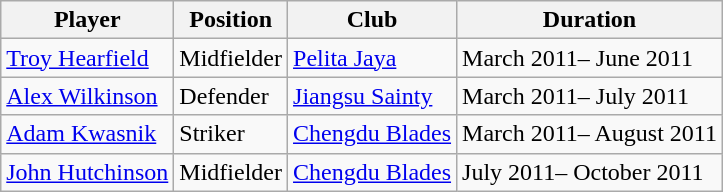<table class="wikitable">
<tr>
<th>Player</th>
<th>Position</th>
<th>Club</th>
<th>Duration</th>
</tr>
<tr>
<td> <a href='#'>Troy Hearfield</a></td>
<td>Midfielder</td>
<td> <a href='#'>Pelita Jaya</a></td>
<td>March 2011– June 2011</td>
</tr>
<tr>
<td> <a href='#'>Alex Wilkinson</a></td>
<td>Defender</td>
<td> <a href='#'>Jiangsu Sainty</a></td>
<td>March 2011– July 2011</td>
</tr>
<tr>
<td> <a href='#'>Adam Kwasnik</a></td>
<td>Striker</td>
<td> <a href='#'>Chengdu Blades</a></td>
<td>March 2011– August 2011</td>
</tr>
<tr>
<td> <a href='#'>John Hutchinson</a></td>
<td>Midfielder</td>
<td> <a href='#'>Chengdu Blades</a></td>
<td>July 2011– October 2011</td>
</tr>
</table>
